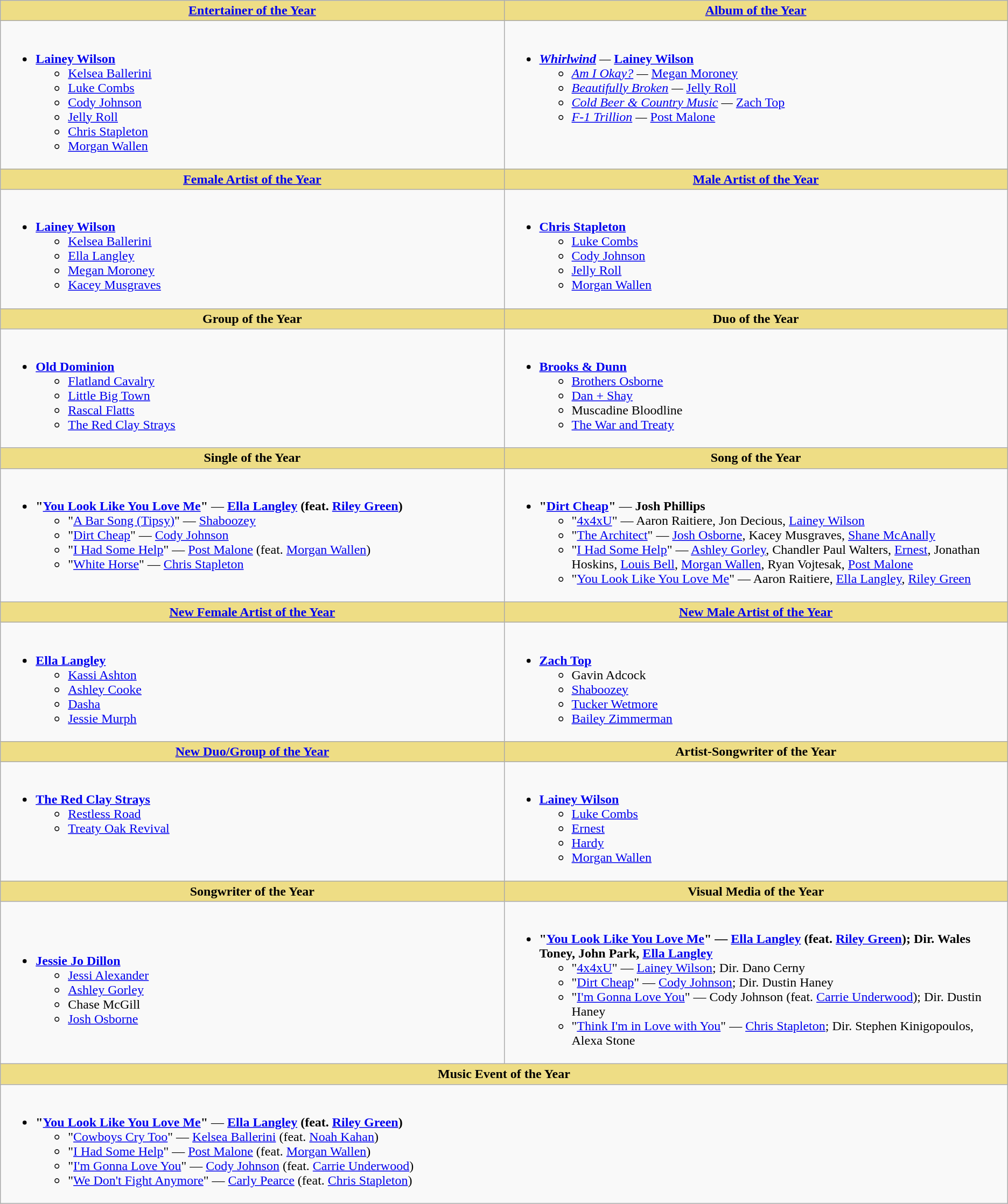<table class="wikitable">
<tr>
<th width="50%" style="background:#EEDD85;"><a href='#'>Entertainer of the Year</a></th>
<th width="50%" style="background:#EEDD85;"><a href='#'>Album of the Year</a></th>
</tr>
<tr>
<td valign="top"><br><ul><li><strong><a href='#'>Lainey Wilson</a></strong><ul><li><a href='#'>Kelsea Ballerini</a></li><li><a href='#'>Luke Combs</a></li><li><a href='#'>Cody Johnson</a></li><li><a href='#'>Jelly Roll</a></li><li><a href='#'>Chris Stapleton</a></li><li><a href='#'>Morgan Wallen</a></li></ul></li></ul></td>
<td valign="top"><br><ul><li><em><a href='#'><strong>Whirlwind</strong></a> —</em> <strong><a href='#'>Lainey Wilson</a></strong><ul><li><em><a href='#'>Am I Okay?</a> —</em> <a href='#'>Megan Moroney</a></li><li><em><a href='#'>Beautifully Broken</a> —</em> <a href='#'>Jelly Roll</a></li><li><em><a href='#'>Cold Beer & Country Music</a> —</em> <a href='#'>Zach Top</a></li><li><em><a href='#'>F-1 Trillion</a> —</em> <a href='#'>Post Malone</a></li></ul></li></ul></td>
</tr>
<tr>
<th width="50%" style="background:#EEDD85;"><a href='#'>Female Artist of the Year</a></th>
<th width="50%" style="background:#EEDD85;"><a href='#'>Male Artist of the Year</a></th>
</tr>
<tr>
<td valign="top"><br><ul><li><strong><a href='#'>Lainey Wilson</a></strong><ul><li><a href='#'>Kelsea Ballerini</a></li><li><a href='#'>Ella Langley</a></li><li><a href='#'>Megan Moroney</a></li><li><a href='#'>Kacey Musgraves</a></li></ul></li></ul></td>
<td valign="top"><br><ul><li><strong><a href='#'>Chris Stapleton</a></strong><ul><li><a href='#'>Luke Combs</a></li><li><a href='#'>Cody Johnson</a></li><li><a href='#'>Jelly Roll</a></li><li><a href='#'>Morgan Wallen</a></li></ul></li></ul></td>
</tr>
<tr>
<th width="50%" style="background:#EEDD85;">Group of the Year</th>
<th width="50%" style="background:#EEDD85;">Duo of the Year</th>
</tr>
<tr>
<td valign="top"><br><ul><li><a href='#'><strong>Old Dominion</strong></a><ul><li><a href='#'>Flatland Cavalry</a></li><li><a href='#'>Little Big Town</a></li><li><a href='#'>Rascal Flatts</a></li><li><a href='#'>The Red Clay Strays</a></li></ul></li></ul></td>
<td valign="top"><br><ul><li><strong><a href='#'>Brooks & Dunn</a></strong><ul><li><a href='#'>Brothers Osborne</a></li><li><a href='#'>Dan + Shay</a></li><li>Muscadine Bloodline</li><li><a href='#'>The War and Treaty</a></li></ul></li></ul></td>
</tr>
<tr>
<th width="50%" style="background:#EEDD85;">Single of the Year</th>
<th width="50%" style="background:#EEDD85;">Song of the Year</th>
</tr>
<tr>
<td valign="top"><br><ul><li><strong>"<a href='#'>You Look Like You Love Me</a>"</strong> — <strong><a href='#'>Ella Langley</a> (feat. <a href='#'>Riley Green</a>)</strong><ul><li>"<a href='#'>A Bar Song (Tipsy)</a>" — <a href='#'>Shaboozey</a></li><li>"<a href='#'>Dirt Cheap</a>" — <a href='#'>Cody Johnson</a></li><li>"<a href='#'>I Had Some Help</a>" — <a href='#'>Post Malone</a> (feat. <a href='#'>Morgan Wallen</a>)</li><li>"<a href='#'>White Horse</a>"  — <a href='#'>Chris Stapleton</a></li></ul></li></ul></td>
<td valign="top"><br><ul><li><strong>"<a href='#'>Dirt Cheap</a>"</strong> — <strong>Josh Phillips</strong><ul><li>"<a href='#'>4x4xU</a>" — Aaron Raitiere, Jon Decious, <a href='#'>Lainey Wilson</a></li><li>"<a href='#'>The Architect</a>" — <a href='#'>Josh Osborne</a>, Kacey Musgraves, <a href='#'>Shane McAnally</a></li><li>"<a href='#'>I Had Some Help</a>" — <a href='#'>Ashley Gorley</a>, Chandler Paul Walters, <a href='#'>Ernest</a>, Jonathan Hoskins, <a href='#'>Louis Bell</a>, <a href='#'>Morgan Wallen</a>, Ryan Vojtesak, <a href='#'>Post Malone</a></li><li>"<a href='#'>You Look Like You Love Me</a>" — Aaron Raitiere, <a href='#'>Ella Langley</a>, <a href='#'>Riley Green</a></li></ul></li></ul></td>
</tr>
<tr>
<th width="50%" style="background:#EEDD85;"><a href='#'>New Female Artist of the Year</a></th>
<th width="50%" style="background:#EEDD85;"><a href='#'>New Male Artist of the Year</a></th>
</tr>
<tr>
<td valign="top"><br><ul><li><strong><a href='#'>Ella Langley</a></strong><ul><li><a href='#'>Kassi Ashton</a></li><li><a href='#'>Ashley Cooke</a></li><li><a href='#'>Dasha</a></li><li><a href='#'>Jessie Murph</a></li></ul></li></ul></td>
<td valign="top"><br><ul><li><strong><a href='#'>Zach Top</a></strong><ul><li>Gavin Adcock</li><li><a href='#'>Shaboozey</a></li><li><a href='#'>Tucker Wetmore</a></li><li><a href='#'>Bailey Zimmerman</a></li></ul></li></ul></td>
</tr>
<tr>
<th width="50%" style="background:#EEDD85;"><a href='#'>New Duo/Group of the Year</a></th>
<th width="50%" style="background:#EEDD85;">Artist-Songwriter of the Year</th>
</tr>
<tr>
<td valign="top"><br><ul><li><strong><a href='#'>The Red Clay Strays</a></strong><ul><li><a href='#'>Restless Road</a></li><li><a href='#'>Treaty Oak Revival</a></li></ul></li></ul></td>
<td valign="top"><br><ul><li><strong><a href='#'>Lainey Wilson</a></strong><ul><li><a href='#'>Luke Combs</a></li><li><a href='#'>Ernest</a></li><li><a href='#'>Hardy</a></li><li><a href='#'>Morgan Wallen</a></li></ul></li></ul></td>
</tr>
<tr>
<th width="50%" style="background:#EEDD85;">Songwriter of the Year</th>
<th width="50%" style="background:#EEDD85;">Visual Media of the Year</th>
</tr>
<tr>
<td><br><ul><li><strong><a href='#'>Jessie Jo Dillon</a></strong><ul><li><a href='#'>Jessi Alexander</a></li><li><a href='#'>Ashley Gorley</a></li><li>Chase McGill</li><li><a href='#'>Josh Osborne</a></li></ul></li></ul></td>
<td><br><ul><li><strong>"<a href='#'>You Look Like You Love Me</a>" — <a href='#'>Ella Langley</a> (feat. <a href='#'>Riley Green</a>); Dir. Wales Toney, John Park, <a href='#'>Ella Langley</a></strong><ul><li>"<a href='#'>4x4xU</a>" — <a href='#'>Lainey Wilson</a>; Dir. Dano Cerny</li><li>"<a href='#'>Dirt Cheap</a>" — <a href='#'>Cody Johnson</a>; Dir. Dustin Haney</li><li>"<a href='#'>I'm Gonna Love You</a>" — Cody Johnson (feat. <a href='#'>Carrie Underwood</a>); Dir. Dustin Haney</li><li>"<a href='#'>Think I'm in Love with You</a>" — <a href='#'>Chris Stapleton</a>; Dir. Stephen Kinigopoulos, Alexa Stone</li></ul></li></ul></td>
</tr>
<tr>
<th colspan="2" width="50%" style="background:#EEDD85;">Music Event of the Year</th>
</tr>
<tr>
<td colspan="2"><br><ul><li><strong>"<a href='#'>You Look Like You Love Me</a>"</strong> — <strong><a href='#'>Ella Langley</a> (feat. <a href='#'>Riley Green</a>)</strong><ul><li>"<a href='#'>Cowboys Cry Too</a>" — <a href='#'>Kelsea Ballerini</a> (feat. <a href='#'>Noah Kahan</a>)</li><li>"<a href='#'>I Had Some Help</a>" — <a href='#'>Post Malone</a> (feat. <a href='#'>Morgan Wallen</a>)</li><li>"<a href='#'>I'm Gonna Love You</a>" — <a href='#'>Cody Johnson</a> (feat. <a href='#'>Carrie Underwood</a>)</li><li>"<a href='#'>We Don't Fight Anymore</a>" — <a href='#'>Carly Pearce</a> (feat. <a href='#'>Chris Stapleton</a>)</li></ul></li></ul></td>
</tr>
</table>
